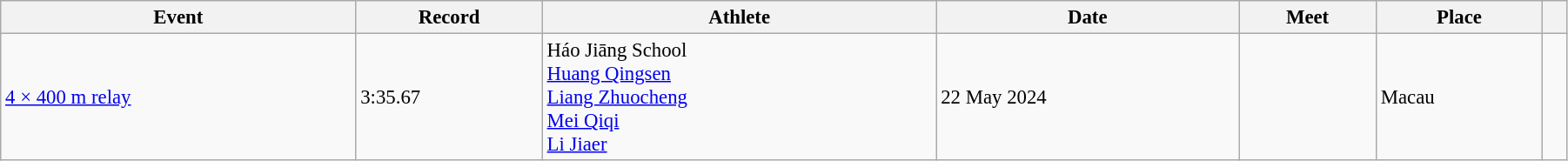<table class="wikitable" style="font-size: 95%; width: 95%;">
<tr>
<th>Event</th>
<th>Record</th>
<th>Athlete</th>
<th>Date</th>
<th>Meet</th>
<th>Place</th>
<th></th>
</tr>
<tr>
<td><a href='#'>4 × 400 m relay</a></td>
<td>3:35.67</td>
<td>Háo Jiāng School<br><a href='#'>Huang Qingsen</a><br><a href='#'>Liang Zhuocheng</a><br><a href='#'>Mei Qiqi</a><br><a href='#'>Li Jiaer</a></td>
<td>22 May 2024</td>
<td></td>
<td>Macau</td>
<td></td>
</tr>
</table>
